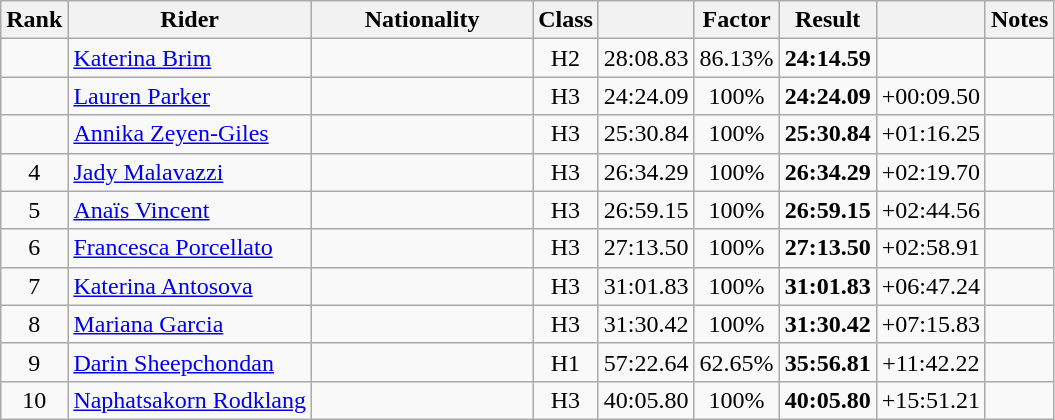<table class="wikitable sortable" style="text-align:center">
<tr>
<th width="20">Rank</th>
<th>Rider</th>
<th width="140">Nationality</th>
<th>Class</th>
<th></th>
<th>Factor</th>
<th>Result</th>
<th></th>
<th>Notes</th>
</tr>
<tr>
<td></td>
<td align="left"><a href='#'>Katerina Brim</a></td>
<td align="left"></td>
<td>H2</td>
<td>28:08.83</td>
<td>86.13%</td>
<td><strong>24:14.59</strong></td>
<td></td>
<td></td>
</tr>
<tr>
<td></td>
<td align="left"><a href='#'>Lauren Parker</a></td>
<td align="left"></td>
<td>H3</td>
<td>24:24.09</td>
<td>100%</td>
<td><strong>24:24.09</strong></td>
<td>+00:09.50</td>
<td></td>
</tr>
<tr>
<td></td>
<td align="left"><a href='#'>Annika Zeyen-Giles</a></td>
<td align="left"></td>
<td>H3</td>
<td>25:30.84</td>
<td>100%</td>
<td><strong>25:30.84</strong></td>
<td>+01:16.25</td>
<td></td>
</tr>
<tr>
<td>4</td>
<td align="left"><a href='#'>Jady Malavazzi</a></td>
<td align="left"></td>
<td>H3</td>
<td>26:34.29</td>
<td>100%</td>
<td><strong>26:34.29</strong></td>
<td>+02:19.70</td>
<td></td>
</tr>
<tr>
<td>5</td>
<td align="left"><a href='#'>Anaïs Vincent</a></td>
<td align="left"></td>
<td>H3</td>
<td>26:59.15</td>
<td>100%</td>
<td><strong>26:59.15</strong></td>
<td>+02:44.56</td>
<td></td>
</tr>
<tr>
<td>6</td>
<td align="left"><a href='#'>Francesca Porcellato</a></td>
<td align="left"></td>
<td>H3</td>
<td>27:13.50</td>
<td>100%</td>
<td><strong>27:13.50</strong></td>
<td>+02:58.91</td>
<td></td>
</tr>
<tr>
<td>7</td>
<td align="left"><a href='#'>Katerina Antosova</a></td>
<td align="left"></td>
<td>H3</td>
<td>31:01.83</td>
<td>100%</td>
<td><strong>31:01.83</strong></td>
<td>+06:47.24</td>
<td></td>
</tr>
<tr>
<td>8</td>
<td align="left"><a href='#'>Mariana Garcia</a></td>
<td align="left"></td>
<td>H3</td>
<td>31:30.42</td>
<td>100%</td>
<td><strong>31:30.42</strong></td>
<td>+07:15.83</td>
<td></td>
</tr>
<tr>
<td>9</td>
<td align="left"><a href='#'>Darin Sheepchondan</a></td>
<td align="left"></td>
<td>H1</td>
<td>57:22.64</td>
<td>62.65%</td>
<td><strong>35:56.81</strong></td>
<td>+11:42.22</td>
<td></td>
</tr>
<tr>
<td>10</td>
<td align="left"><a href='#'>Naphatsakorn Rodklang</a></td>
<td align="left"></td>
<td>H3</td>
<td>40:05.80</td>
<td>100%</td>
<td><strong>40:05.80</strong></td>
<td>+15:51.21</td>
<td></td>
</tr>
</table>
